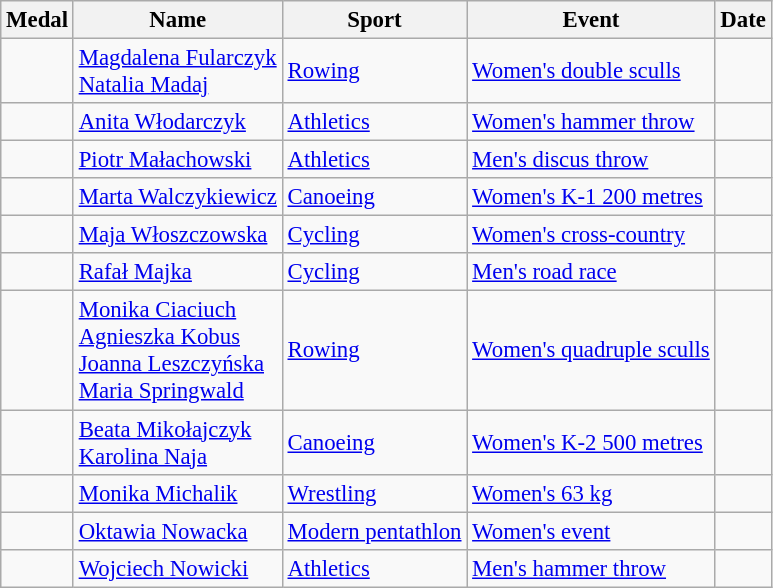<table class="wikitable sortable"  style="font-size:95%">
<tr>
<th>Medal</th>
<th>Name</th>
<th>Sport</th>
<th>Event</th>
<th>Date</th>
</tr>
<tr>
<td></td>
<td><a href='#'>Magdalena Fularczyk</a><br><a href='#'>Natalia Madaj</a></td>
<td><a href='#'>Rowing</a></td>
<td><a href='#'>Women's double sculls</a></td>
<td></td>
</tr>
<tr>
<td></td>
<td><a href='#'>Anita Włodarczyk</a></td>
<td><a href='#'>Athletics</a></td>
<td><a href='#'>Women's hammer throw</a></td>
<td></td>
</tr>
<tr>
<td></td>
<td><a href='#'>Piotr Małachowski</a></td>
<td><a href='#'>Athletics</a></td>
<td><a href='#'>Men's discus throw</a></td>
<td></td>
</tr>
<tr>
<td></td>
<td><a href='#'>Marta Walczykiewicz</a></td>
<td><a href='#'>Canoeing</a></td>
<td><a href='#'>Women's K-1 200 metres</a></td>
<td></td>
</tr>
<tr>
<td></td>
<td><a href='#'>Maja Włoszczowska</a></td>
<td><a href='#'>Cycling</a></td>
<td><a href='#'>Women's cross-country</a></td>
<td></td>
</tr>
<tr>
<td></td>
<td><a href='#'>Rafał Majka</a></td>
<td><a href='#'>Cycling</a></td>
<td><a href='#'>Men's road race</a></td>
<td></td>
</tr>
<tr>
<td></td>
<td><a href='#'>Monika Ciaciuch</a><br><a href='#'>Agnieszka Kobus</a><br><a href='#'>Joanna Leszczyńska</a><br><a href='#'>Maria Springwald</a></td>
<td><a href='#'>Rowing</a></td>
<td><a href='#'>Women's quadruple sculls</a></td>
<td></td>
</tr>
<tr>
<td></td>
<td><a href='#'>Beata Mikołajczyk</a><br><a href='#'>Karolina Naja</a></td>
<td><a href='#'>Canoeing</a></td>
<td><a href='#'>Women's K-2 500 metres</a></td>
<td></td>
</tr>
<tr>
<td></td>
<td><a href='#'>Monika Michalik</a></td>
<td><a href='#'>Wrestling</a></td>
<td><a href='#'>Women's 63 kg</a></td>
<td></td>
</tr>
<tr>
<td></td>
<td><a href='#'>Oktawia Nowacka</a></td>
<td><a href='#'>Modern pentathlon</a></td>
<td><a href='#'>Women's event</a></td>
<td></td>
</tr>
<tr>
<td></td>
<td><a href='#'>Wojciech Nowicki</a></td>
<td><a href='#'>Athletics</a></td>
<td><a href='#'>Men's hammer throw</a></td>
<td></td>
</tr>
</table>
